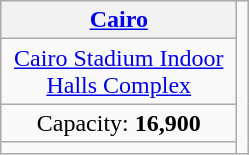<table class="wikitable" style="text-align:center" align=center>
<tr>
<th><a href='#'>Cairo</a></th>
<td rowspan=6></td>
</tr>
<tr>
<td width=150px><a href='#'>Cairo Stadium Indoor Halls Complex</a></td>
</tr>
<tr>
<td>Capacity: <strong>16,900</strong></td>
</tr>
<tr>
<td></td>
</tr>
</table>
